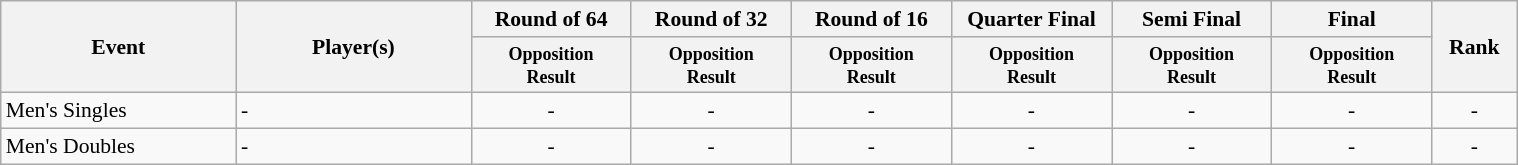<table class=wikitable style="font-size:90%">
<tr>
<th rowspan="2" width=150>Event</th>
<th rowspan="2" width=150>Player(s)</th>
<th width=100>Round of 64</th>
<th width=100>Round of 32</th>
<th width=100>Round of 16</th>
<th width=100>Quarter Final</th>
<th width=100>Semi Final</th>
<th width=100>Final</th>
<th rowspan="2" width=50>Rank</th>
</tr>
<tr>
<th style="line-height:1em"><small>Opposition<br>Result</small></th>
<th style="line-height:1em"><small>Opposition<br>Result</small></th>
<th style="line-height:1em"><small>Opposition<br>Result</small></th>
<th style="line-height:1em"><small>Opposition<br>Result</small></th>
<th style="line-height:1em"><small>Opposition<br>Result</small></th>
<th style="line-height:1em"><small>Opposition<br>Result</small></th>
</tr>
<tr>
<td>Men's Singles</td>
<td>-</td>
<td align="center">-</td>
<td align="center">-</td>
<td align="center">-</td>
<td align="center">-</td>
<td align="center">-</td>
<td align="center">-</td>
<td align="center">-</td>
</tr>
<tr>
<td>Men's Doubles</td>
<td>-</td>
<td align="center">-</td>
<td align="center">-</td>
<td align="center">-</td>
<td align="center">-</td>
<td align="center">-</td>
<td align="center">-</td>
<td align="center">-</td>
</tr>
</table>
